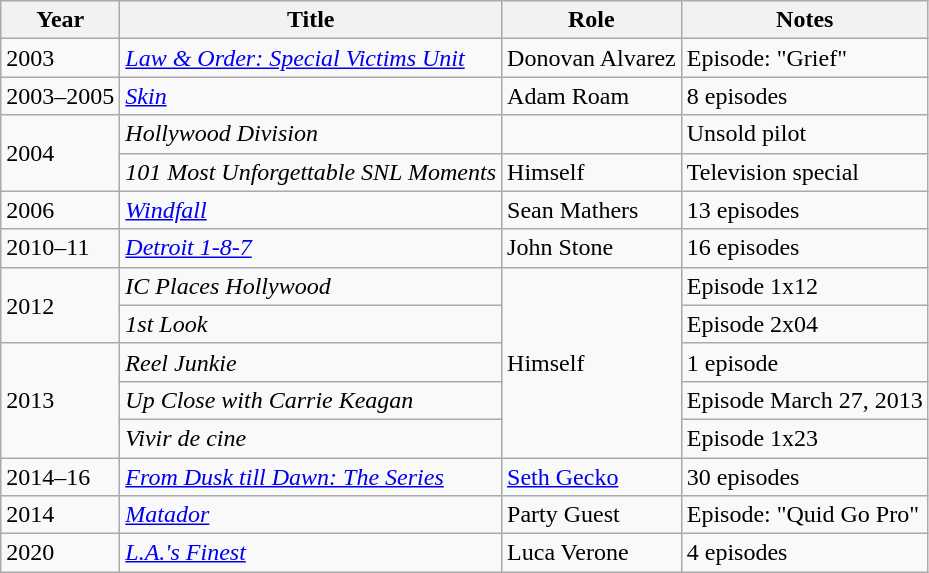<table class="wikitable sortable">
<tr>
<th>Year</th>
<th>Title</th>
<th>Role</th>
<th>Notes</th>
</tr>
<tr>
<td>2003</td>
<td><em><a href='#'>Law & Order: Special Victims Unit</a></em></td>
<td>Donovan Alvarez</td>
<td>Episode: "Grief"</td>
</tr>
<tr>
<td>2003–2005</td>
<td><em><a href='#'>Skin</a></em></td>
<td>Adam Roam</td>
<td>8 episodes</td>
</tr>
<tr>
<td rowspan=2>2004</td>
<td><em>Hollywood Division</em></td>
<td></td>
<td>Unsold pilot</td>
</tr>
<tr>
<td><em>101 Most Unforgettable SNL Moments</em></td>
<td>Himself</td>
<td>Television special</td>
</tr>
<tr>
<td>2006</td>
<td><em><a href='#'>Windfall</a></em></td>
<td>Sean Mathers</td>
<td>13 episodes</td>
</tr>
<tr>
<td>2010–11</td>
<td><em><a href='#'>Detroit 1-8-7</a></em></td>
<td>John Stone</td>
<td>16 episodes</td>
</tr>
<tr>
<td rowspan=2>2012</td>
<td><em>IC Places Hollywood</em></td>
<td rowspan=5>Himself</td>
<td>Episode 1x12</td>
</tr>
<tr>
<td><em>1st Look</em></td>
<td>Episode 2x04</td>
</tr>
<tr>
<td rowspan=3>2013</td>
<td><em>Reel Junkie</em></td>
<td>1 episode</td>
</tr>
<tr>
<td><em>Up Close with Carrie Keagan</em></td>
<td>Episode March 27, 2013</td>
</tr>
<tr>
<td><em>Vivir de cine</em></td>
<td>Episode 1x23</td>
</tr>
<tr>
<td>2014–16</td>
<td><em><a href='#'>From Dusk till Dawn: The Series</a></em></td>
<td><a href='#'>Seth Gecko</a></td>
<td>30 episodes</td>
</tr>
<tr>
<td>2014</td>
<td><em><a href='#'>Matador</a></em></td>
<td>Party Guest</td>
<td>Episode: "Quid Go Pro"</td>
</tr>
<tr>
<td>2020</td>
<td><em><a href='#'>L.A.'s Finest</a></em></td>
<td>Luca Verone</td>
<td>4 episodes</td>
</tr>
</table>
